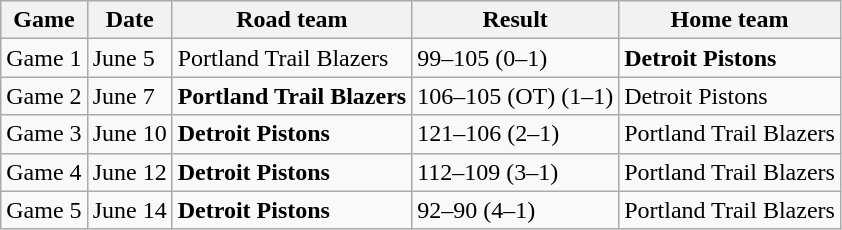<table class="wikitable">
<tr>
<th>Game</th>
<th>Date</th>
<th>Road team</th>
<th>Result</th>
<th>Home team</th>
</tr>
<tr>
<td>Game 1</td>
<td>June 5</td>
<td>Portland Trail Blazers</td>
<td>99–105 (0–1)</td>
<td><strong>Detroit Pistons</strong></td>
</tr>
<tr>
<td>Game 2</td>
<td>June 7</td>
<td><strong>Portland Trail Blazers</strong></td>
<td>106–105 (OT) (1–1)</td>
<td>Detroit Pistons</td>
</tr>
<tr>
<td>Game 3</td>
<td>June 10</td>
<td><strong>Detroit Pistons</strong></td>
<td>121–106 (2–1)</td>
<td>Portland Trail Blazers</td>
</tr>
<tr>
<td>Game 4</td>
<td>June 12</td>
<td><strong>Detroit Pistons</strong></td>
<td>112–109 (3–1)</td>
<td>Portland Trail Blazers</td>
</tr>
<tr>
<td>Game 5</td>
<td>June 14</td>
<td><strong>Detroit Pistons</strong></td>
<td>92–90 (4–1)</td>
<td>Portland Trail Blazers</td>
</tr>
</table>
